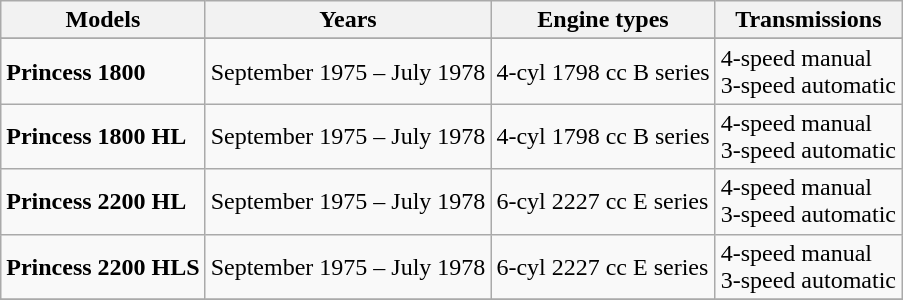<table class="wikitable" align="center">
<tr>
<th>Models</th>
<th>Years</th>
<th>Engine types</th>
<th>Transmissions</th>
</tr>
<tr>
</tr>
<tr>
<td><strong>Princess 1800</strong></td>
<td>September 1975 – July 1978</td>
<td>4-cyl 1798 cc B series</td>
<td>4-speed manual <br> 3-speed automatic</td>
</tr>
<tr>
<td><strong>Princess 1800 HL</strong></td>
<td>September 1975 – July 1978</td>
<td>4-cyl 1798 cc B series</td>
<td>4-speed manual <br> 3-speed automatic</td>
</tr>
<tr>
<td><strong>Princess 2200 HL</strong></td>
<td>September 1975 – July 1978</td>
<td>6-cyl 2227 cc E series</td>
<td>4-speed manual <br> 3-speed automatic</td>
</tr>
<tr>
<td><strong>Princess 2200 HLS</strong></td>
<td>September 1975 – July 1978</td>
<td>6-cyl 2227 cc E series</td>
<td>4-speed manual <br> 3-speed automatic</td>
</tr>
<tr>
</tr>
</table>
